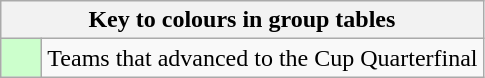<table class="wikitable" style="text-align: center;">
<tr>
<th colspan=2>Key to colours in group tables</th>
</tr>
<tr>
<td style="background:#cfc; width:20px;"></td>
<td align=left>Teams that advanced to the Cup Quarterfinal</td>
</tr>
</table>
